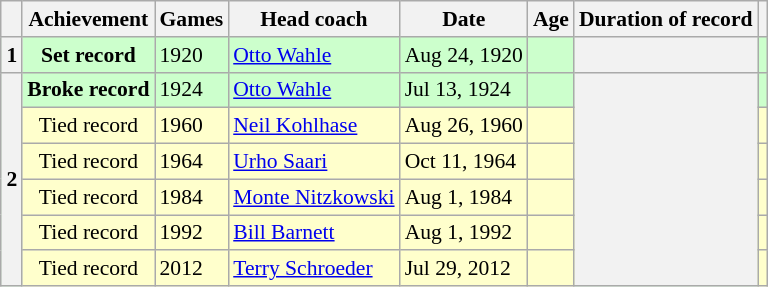<table class="wikitable" style="text-align: left; font-size: 90%; margin-left: 1em;">
<tr>
<th></th>
<th>Achievement</th>
<th>Games</th>
<th>Head coach</th>
<th>Date</th>
<th>Age</th>
<th>Duration of record</th>
<th></th>
</tr>
<tr style="background: #cfc;">
<td style="background: #f2f2f2; text-align: center;"><strong>1</strong></td>
<td style="text-align: center;"><strong>Set record</strong></td>
<td>1920</td>
<td><a href='#'>Otto Wahle</a></td>
<td>Aug 24, 1920</td>
<td style="text-align: center;"></td>
<td style="background: #f2f2f2;"></td>
<td></td>
</tr>
<tr style="background: #cfc;">
<td rowspan="6" style="background: #f2f2f2; text-align: center;"><strong>2</strong></td>
<td style="text-align: center;"><strong>Broke record</strong></td>
<td>1924 </td>
<td><a href='#'>Otto Wahle</a></td>
<td>Jul 13, 1924</td>
<td style="text-align: center;"></td>
<td rowspan="6" style="background: #f2f2f2;"></td>
<td></td>
</tr>
<tr style="background: #ffc;">
<td style="text-align: center;">Tied record</td>
<td>1960</td>
<td><a href='#'>Neil Kohlhase</a></td>
<td>Aug 26, 1960</td>
<td style="text-align: center;"></td>
<td></td>
</tr>
<tr style="background: #ffc;">
<td style="text-align: center;">Tied record</td>
<td>1964</td>
<td><a href='#'>Urho Saari</a></td>
<td>Oct 11, 1964</td>
<td style="text-align: center;"></td>
<td></td>
</tr>
<tr style="background: #ffc;">
<td style="text-align: center;">Tied record</td>
<td>1984 </td>
<td><a href='#'>Monte Nitzkowski</a></td>
<td>Aug 1, 1984</td>
<td style="text-align: center;"></td>
<td></td>
</tr>
<tr style="background: #ffc;">
<td style="text-align: center;">Tied record</td>
<td>1992</td>
<td><a href='#'>Bill Barnett</a></td>
<td>Aug 1, 1992</td>
<td style="text-align: center;"></td>
<td></td>
</tr>
<tr style="background: #ffc;">
<td style="text-align: center;">Tied record</td>
<td>2012</td>
<td><a href='#'>Terry Schroeder</a></td>
<td>Jul 29, 2012</td>
<td style="text-align: center;"></td>
<td></td>
</tr>
</table>
